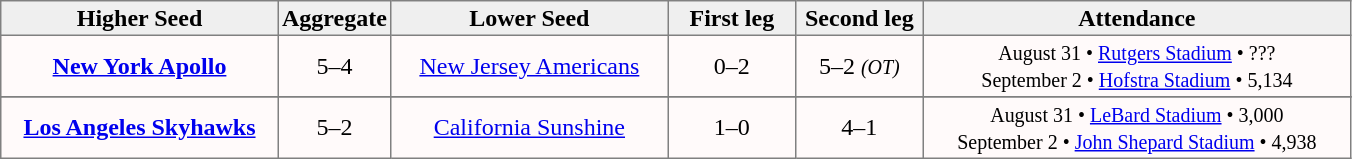<table style=border-collapse:collapse border=1 cellspacing=0 cellpadding=2>
<tr style="text-align:center; background:#efefef;">
<th width=180>Higher Seed</th>
<th width=50>Aggregate</th>
<th width=180>Lower Seed</th>
<th width=80>First leg</th>
<th width=80>Second leg</th>
<th width=280>Attendance</th>
</tr>
<tr style="text-align:center; background:snow;">
<td align=center><strong><a href='#'>New York Apollo</a></strong></td>
<td>5–4</td>
<td align=center><a href='#'>New Jersey Americans</a></td>
<td>0–2</td>
<td>5–2 <small><em>(OT)</em></small></td>
<td><small>August 31 • <a href='#'>Rutgers Stadium</a> • ???<br>September 2 • <a href='#'>Hofstra Stadium</a> • 5,134</small></td>
</tr>
<tr style="text-align:center; background:#efefef;">
</tr>
<tr style="text-align:center; background:snow;">
<td align=center><strong><a href='#'>Los Angeles Skyhawks</a></strong></td>
<td>5–2</td>
<td align=center><a href='#'>California Sunshine</a></td>
<td>1–0</td>
<td>4–1</td>
<td><small>August 31 • <a href='#'>LeBard Stadium</a> • 3,000<br>September 2 • <a href='#'>John Shepard Stadium</a> • 4,938</small></td>
</tr>
</table>
